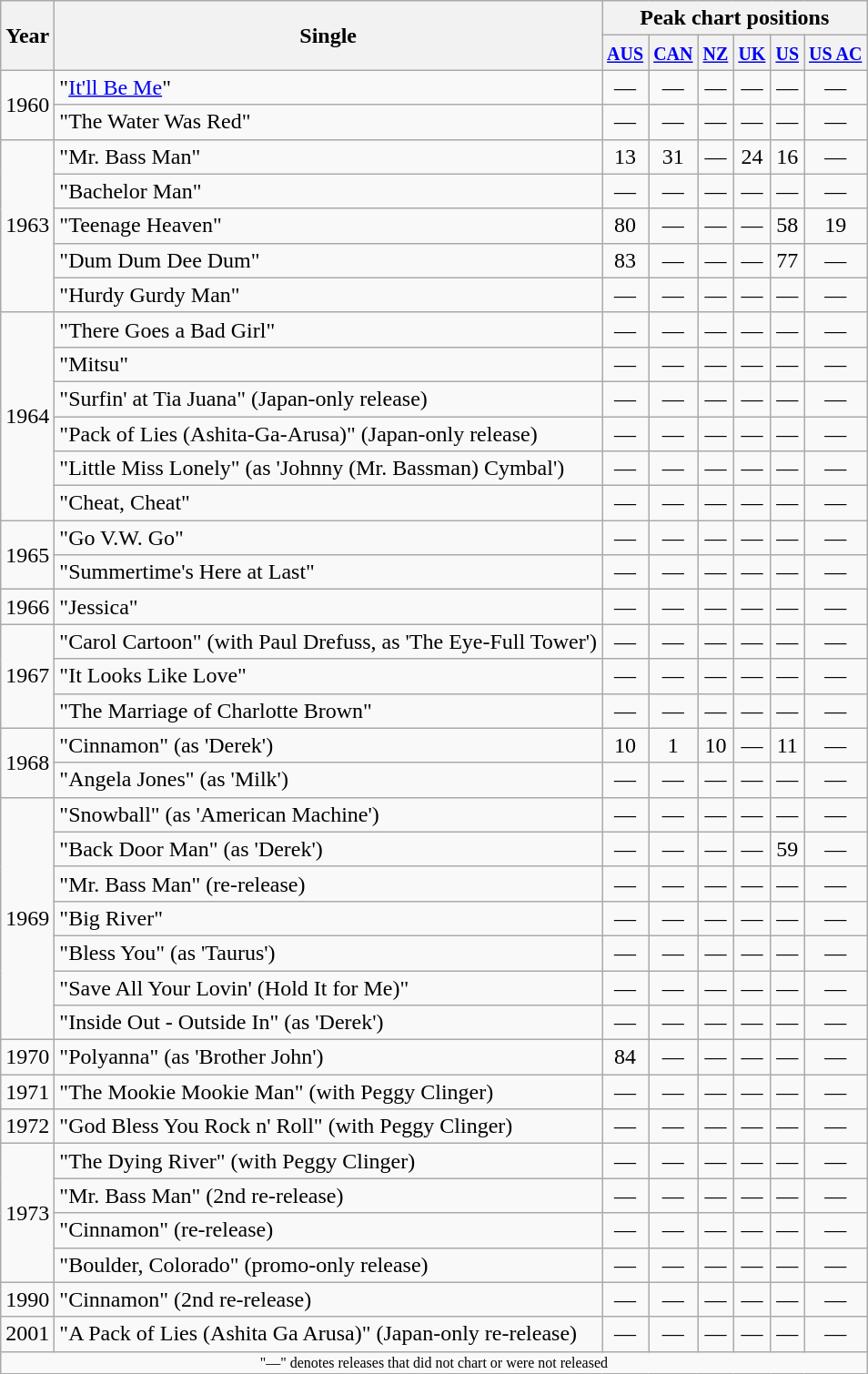<table class="wikitable" style="text-align:center">
<tr>
<th rowspan="2">Year</th>
<th rowspan="2">Single</th>
<th colspan="6">Peak chart positions</th>
</tr>
<tr>
<th><small><a href='#'>AUS</a></small><br></th>
<th><small><a href='#'>CAN</a></small><br></th>
<th><small><a href='#'>NZ</a></small><br></th>
<th><small><a href='#'>UK</a></small><br></th>
<th><small><a href='#'>US</a></small><br></th>
<th><small><a href='#'>US AC</a></small><br></th>
</tr>
<tr>
<td rowspan="2">1960</td>
<td align="left">"<a href='#'>It'll Be Me</a>"</td>
<td>—</td>
<td>—</td>
<td>—</td>
<td>—</td>
<td>—</td>
<td>—</td>
</tr>
<tr>
<td align="left">"The Water Was Red"</td>
<td>—</td>
<td>—</td>
<td>—</td>
<td>—</td>
<td>—</td>
<td>—</td>
</tr>
<tr>
<td rowspan="5">1963</td>
<td align="left">"Mr. Bass Man"</td>
<td>13</td>
<td>31</td>
<td>—</td>
<td>24</td>
<td>16</td>
<td>—</td>
</tr>
<tr>
<td align="left">"Bachelor Man"</td>
<td>—</td>
<td>—</td>
<td>—</td>
<td>—</td>
<td>—</td>
<td>—</td>
</tr>
<tr>
<td align="left">"Teenage Heaven"</td>
<td>80</td>
<td>—</td>
<td>—</td>
<td>—</td>
<td>58</td>
<td>19</td>
</tr>
<tr>
<td align="left">"Dum Dum Dee Dum"</td>
<td>83</td>
<td>—</td>
<td>—</td>
<td>—</td>
<td>77</td>
<td>—</td>
</tr>
<tr>
<td align="left">"Hurdy Gurdy Man"</td>
<td>—</td>
<td>—</td>
<td>—</td>
<td>—</td>
<td>—</td>
<td>—</td>
</tr>
<tr>
<td rowspan="6">1964</td>
<td align="left">"There Goes a Bad Girl"</td>
<td>—</td>
<td>—</td>
<td>—</td>
<td>—</td>
<td>—</td>
<td>—</td>
</tr>
<tr>
<td align="left">"Mitsu"</td>
<td>—</td>
<td>—</td>
<td>—</td>
<td>—</td>
<td>—</td>
<td>—</td>
</tr>
<tr>
<td align="left">"Surfin' at Tia Juana" (Japan-only release)</td>
<td>—</td>
<td>—</td>
<td>—</td>
<td>—</td>
<td>—</td>
<td>—</td>
</tr>
<tr>
<td align="left">"Pack of Lies (Ashita-Ga-Arusa)" (Japan-only release)</td>
<td>—</td>
<td>—</td>
<td>—</td>
<td>—</td>
<td>—</td>
<td>—</td>
</tr>
<tr>
<td align="left">"Little Miss Lonely" (as 'Johnny (Mr. Bassman) Cymbal')</td>
<td>—</td>
<td>—</td>
<td>—</td>
<td>—</td>
<td>—</td>
<td>—</td>
</tr>
<tr>
<td align="left">"Cheat, Cheat"</td>
<td>—</td>
<td>—</td>
<td>—</td>
<td>—</td>
<td>—</td>
<td>—</td>
</tr>
<tr>
<td rowspan="2">1965</td>
<td align="left">"Go V.W. Go"</td>
<td>—</td>
<td>—</td>
<td>—</td>
<td>—</td>
<td>—</td>
<td>—</td>
</tr>
<tr>
<td align="left">"Summertime's Here at Last"</td>
<td>—</td>
<td>—</td>
<td>—</td>
<td>—</td>
<td>—</td>
<td>—</td>
</tr>
<tr>
<td>1966</td>
<td align="left">"Jessica"</td>
<td>—</td>
<td>—</td>
<td>—</td>
<td>—</td>
<td>—</td>
<td>—</td>
</tr>
<tr>
<td rowspan="3">1967</td>
<td align="left">"Carol Cartoon" (with Paul Drefuss, as 'The Eye-Full Tower')</td>
<td>—</td>
<td>—</td>
<td>—</td>
<td>—</td>
<td>—</td>
<td>—</td>
</tr>
<tr>
<td align="left">"It Looks Like Love"</td>
<td>—</td>
<td>—</td>
<td>—</td>
<td>—</td>
<td>—</td>
<td>—</td>
</tr>
<tr>
<td align="left">"The Marriage of Charlotte Brown"</td>
<td>—</td>
<td>—</td>
<td>—</td>
<td>—</td>
<td>—</td>
<td>—</td>
</tr>
<tr>
<td rowspan="2">1968</td>
<td align="left">"Cinnamon" (as 'Derek')</td>
<td>10</td>
<td>1</td>
<td>10</td>
<td>—</td>
<td>11</td>
<td>—</td>
</tr>
<tr>
<td align="left">"Angela Jones" (as 'Milk')</td>
<td>—</td>
<td>—</td>
<td>—</td>
<td>—</td>
<td>—</td>
<td>—</td>
</tr>
<tr>
<td rowspan="7">1969</td>
<td align="left">"Snowball" (as 'American Machine')</td>
<td>—</td>
<td>—</td>
<td>—</td>
<td>—</td>
<td>—</td>
<td>—</td>
</tr>
<tr>
<td align="left">"Back Door Man" (as 'Derek')</td>
<td>—</td>
<td>—</td>
<td>—</td>
<td>—</td>
<td>59</td>
<td>—</td>
</tr>
<tr>
<td align="left">"Mr. Bass Man" (re-release)</td>
<td>—</td>
<td>—</td>
<td>—</td>
<td>—</td>
<td>—</td>
<td>—</td>
</tr>
<tr>
<td align="left">"Big River"</td>
<td>—</td>
<td>—</td>
<td>—</td>
<td>—</td>
<td>—</td>
<td>—</td>
</tr>
<tr>
<td align="left">"Bless You" (as 'Taurus')</td>
<td>—</td>
<td>—</td>
<td>—</td>
<td>—</td>
<td>—</td>
<td>—</td>
</tr>
<tr>
<td align="left">"Save All Your Lovin' (Hold It for Me)"</td>
<td>—</td>
<td>—</td>
<td>—</td>
<td>—</td>
<td>—</td>
<td>—</td>
</tr>
<tr>
<td align="left">"Inside Out - Outside In" (as 'Derek')</td>
<td>—</td>
<td>—</td>
<td>—</td>
<td>—</td>
<td>—</td>
<td>—</td>
</tr>
<tr>
<td>1970</td>
<td align="left">"Polyanna" (as 'Brother John')</td>
<td>84</td>
<td>—</td>
<td>—</td>
<td>—</td>
<td>—</td>
<td>—</td>
</tr>
<tr>
<td>1971</td>
<td align="left">"The Mookie Mookie Man" (with Peggy Clinger)</td>
<td>—</td>
<td>—</td>
<td>—</td>
<td>—</td>
<td>—</td>
<td>—</td>
</tr>
<tr>
<td>1972</td>
<td align="left">"God Bless You Rock n' Roll" (with Peggy Clinger)</td>
<td>—</td>
<td>—</td>
<td>—</td>
<td>—</td>
<td>—</td>
<td>—</td>
</tr>
<tr>
<td rowspan="4">1973</td>
<td align="left">"The Dying River" (with Peggy Clinger)</td>
<td>—</td>
<td>—</td>
<td>—</td>
<td>—</td>
<td>—</td>
<td>—</td>
</tr>
<tr>
<td align="left">"Mr. Bass Man" (2nd re-release)</td>
<td>—</td>
<td>—</td>
<td>—</td>
<td>—</td>
<td>—</td>
<td>—</td>
</tr>
<tr>
<td align="left">"Cinnamon" (re-release)</td>
<td>—</td>
<td>—</td>
<td>—</td>
<td>—</td>
<td>—</td>
<td>—</td>
</tr>
<tr>
<td align="left">"Boulder, Colorado" (promo-only release)</td>
<td>—</td>
<td>—</td>
<td>—</td>
<td>—</td>
<td>—</td>
<td>—</td>
</tr>
<tr>
<td>1990</td>
<td align="left">"Cinnamon" (2nd re-release)</td>
<td>—</td>
<td>—</td>
<td>—</td>
<td>—</td>
<td>—</td>
<td>—</td>
</tr>
<tr>
<td>2001</td>
<td align="left">"A Pack of Lies (Ashita Ga Arusa)" (Japan-only re-release)</td>
<td>—</td>
<td>—</td>
<td>—</td>
<td>—</td>
<td>—</td>
<td>—</td>
</tr>
<tr>
<td colspan="8" style="font-size:8pt">"—" denotes releases that did not chart or were not released</td>
</tr>
</table>
